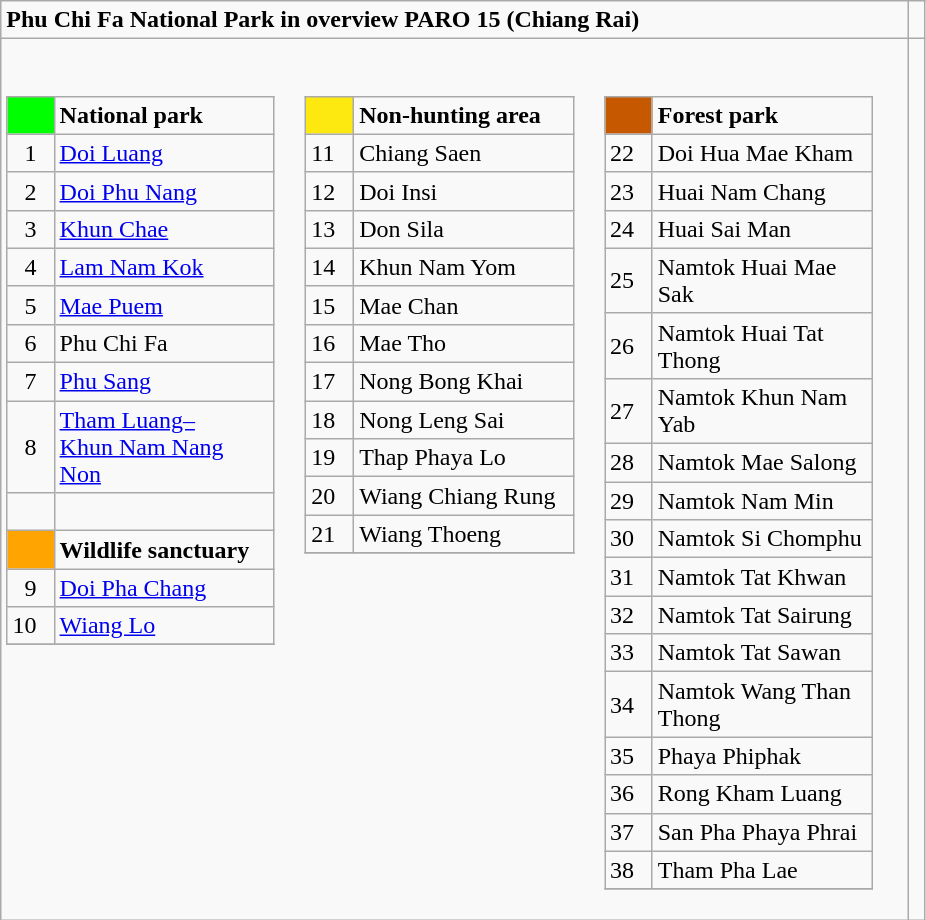<table role="presentation" class="wikitable mw-collapsible mw-collapsed">
<tr>
<td><strong>Phu Chi Fa National Park in overview PARO 15 (Chiang Rai)</strong></td>
<td> </td>
</tr>
<tr>
<td><br><table class= "wikitable" style= "width:30%; display:inline-table;">
<tr>
<td style="width:3%; background:#00FF00;"> </td>
<td style="width:27%;"><strong>National park</strong></td>
</tr>
<tr>
<td>  1</td>
<td><a href='#'>Doi Luang</a></td>
</tr>
<tr>
<td>  2</td>
<td><a href='#'>Doi Phu Nang</a></td>
</tr>
<tr>
<td>  3</td>
<td><a href='#'>Khun Chae</a></td>
</tr>
<tr>
<td>  4</td>
<td><a href='#'>Lam Nam Kok</a></td>
</tr>
<tr>
<td>  5</td>
<td><a href='#'>Mae Puem</a></td>
</tr>
<tr>
<td>  6</td>
<td>Phu Chi Fa</td>
</tr>
<tr>
<td>  7</td>
<td><a href='#'>Phu Sang</a></td>
</tr>
<tr>
<td>  8</td>
<td><a href='#'>Tham Luang–<br>Khun Nam Nang Non</a></td>
</tr>
<tr>
<td> </td>
<td> </td>
</tr>
<tr>
<td style="background:#FFA400;"> </td>
<td><strong>Wildlife sanctuary</strong></td>
</tr>
<tr>
<td>  9</td>
<td><a href='#'>Doi Pha Chang</a></td>
</tr>
<tr>
<td>10</td>
<td><a href='#'>Wiang Lo</a></td>
</tr>
<tr>
</tr>
</table>
<table class= "wikitable" style= "width:30%; display:inline-table;">
<tr>
<td style="width:3%; background:#FDE910;"> </td>
<td style="width:30%;"><strong>Non-hunting area</strong></td>
</tr>
<tr>
<td>11</td>
<td>Chiang Saen</td>
</tr>
<tr>
<td>12</td>
<td>Doi Insi</td>
</tr>
<tr>
<td>13</td>
<td>Don Sila</td>
</tr>
<tr>
<td>14</td>
<td>Khun Nam Yom</td>
</tr>
<tr>
<td>15</td>
<td>Mae Chan</td>
</tr>
<tr>
<td>16</td>
<td>Mae Tho</td>
</tr>
<tr>
<td>17</td>
<td>Nong Bong Khai</td>
</tr>
<tr>
<td>18</td>
<td>Nong Leng Sai</td>
</tr>
<tr>
<td>19</td>
<td>Thap Phaya Lo</td>
</tr>
<tr>
<td>20</td>
<td>Wiang Chiang Rung</td>
</tr>
<tr>
<td>21</td>
<td>Wiang Thoeng</td>
</tr>
<tr>
</tr>
</table>
<table class= "wikitable" style= "width:30%; display:inline-table;">
<tr>
<td style="width:3%; background:#C65900;"> </td>
<td style="width:27%;"><strong>Forest park</strong></td>
</tr>
<tr>
<td>22</td>
<td>Doi Hua Mae Kham</td>
</tr>
<tr>
<td>23</td>
<td>Huai Nam Chang</td>
</tr>
<tr>
<td>24</td>
<td>Huai Sai Man</td>
</tr>
<tr>
<td>25</td>
<td>Namtok Huai Mae Sak</td>
</tr>
<tr>
<td>26</td>
<td>Namtok Huai Tat Thong</td>
</tr>
<tr>
<td>27</td>
<td>Namtok Khun Nam Yab</td>
</tr>
<tr>
<td>28</td>
<td>Namtok Mae Salong</td>
</tr>
<tr>
<td>29</td>
<td>Namtok Nam Min</td>
</tr>
<tr>
<td>30</td>
<td>Namtok Si Chomphu</td>
</tr>
<tr>
<td>31</td>
<td>Namtok Tat Khwan</td>
</tr>
<tr>
<td>32</td>
<td>Namtok Tat Sairung</td>
</tr>
<tr>
<td>33</td>
<td>Namtok Tat Sawan</td>
</tr>
<tr>
<td>34</td>
<td>Namtok Wang Than Thong</td>
</tr>
<tr>
<td>35</td>
<td>Phaya Phiphak</td>
</tr>
<tr>
<td>36</td>
<td>Rong Kham Luang</td>
</tr>
<tr>
<td>37</td>
<td>San Pha Phaya Phrai</td>
</tr>
<tr>
<td>38</td>
<td>Tham Pha Lae</td>
</tr>
<tr>
</tr>
</table>
</td>
</tr>
</table>
